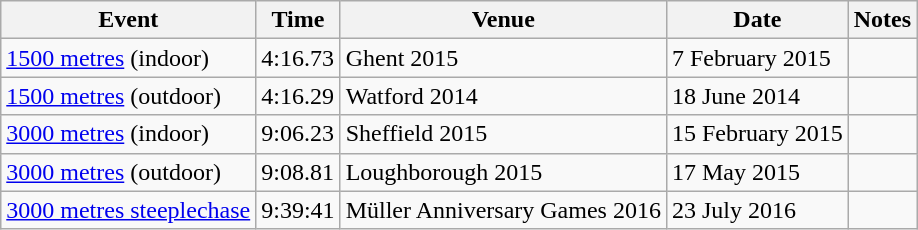<table class="wikitable">
<tr>
<th>Event</th>
<th>Time</th>
<th>Venue</th>
<th>Date</th>
<th>Notes</th>
</tr>
<tr>
<td><a href='#'>1500 metres</a> (indoor)</td>
<td>4:16.73</td>
<td>Ghent 2015</td>
<td>7 February 2015</td>
<td></td>
</tr>
<tr>
<td><a href='#'>1500 metres</a> (outdoor)</td>
<td>4:16.29</td>
<td>Watford 2014</td>
<td>18 June 2014</td>
<td></td>
</tr>
<tr>
<td><a href='#'>3000 metres</a> (indoor)</td>
<td>9:06.23</td>
<td>Sheffield 2015</td>
<td>15 February 2015</td>
<td></td>
</tr>
<tr>
<td><a href='#'>3000 metres</a> (outdoor)</td>
<td>9:08.81</td>
<td>Loughborough 2015</td>
<td>17 May 2015</td>
<td></td>
</tr>
<tr>
<td><a href='#'>3000 metres steeplechase</a></td>
<td>9:39:41</td>
<td>Müller Anniversary Games 2016</td>
<td>23 July 2016</td>
<td></td>
</tr>
</table>
